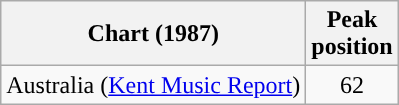<table class="wikitable">
<tr>
<th scope="col">Chart (1987)</th>
<th>Peak<br>position</th>
</tr>
<tr>
<td>Australia (<a href='#'>Kent Music Report</a>)</td>
<td style="text-align:center;">62</td>
</tr>
</table>
